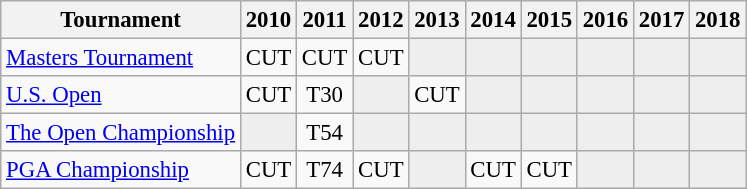<table class="wikitable" style="font-size:95%;text-align:center;">
<tr>
<th>Tournament</th>
<th>2010</th>
<th>2011</th>
<th>2012</th>
<th>2013</th>
<th>2014</th>
<th>2015</th>
<th>2016</th>
<th>2017</th>
<th>2018</th>
</tr>
<tr>
<td align=left><a href='#'>Masters Tournament</a></td>
<td>CUT</td>
<td>CUT</td>
<td>CUT</td>
<td style="background:#eeeeee;"></td>
<td style="background:#eeeeee;"></td>
<td style="background:#eeeeee;"></td>
<td style="background:#eeeeee;"></td>
<td style="background:#eeeeee;"></td>
<td style="background:#eeeeee;"></td>
</tr>
<tr>
<td align=left><a href='#'>U.S. Open</a></td>
<td>CUT</td>
<td>T30</td>
<td style="background:#eeeeee;"></td>
<td>CUT</td>
<td style="background:#eeeeee;"></td>
<td style="background:#eeeeee;"></td>
<td style="background:#eeeeee;"></td>
<td style="background:#eeeeee;"></td>
<td style="background:#eeeeee;"></td>
</tr>
<tr>
<td align=left><a href='#'>The Open Championship</a></td>
<td style="background:#eeeeee;"></td>
<td>T54</td>
<td style="background:#eeeeee;"></td>
<td style="background:#eeeeee;"></td>
<td style="background:#eeeeee;"></td>
<td style="background:#eeeeee;"></td>
<td style="background:#eeeeee;"></td>
<td style="background:#eeeeee;"></td>
<td style="background:#eeeeee;"></td>
</tr>
<tr>
<td align=left><a href='#'>PGA Championship</a></td>
<td>CUT</td>
<td>T74</td>
<td>CUT</td>
<td style="background:#eeeeee;"></td>
<td>CUT</td>
<td>CUT</td>
<td style="background:#eeeeee;"></td>
<td style="background:#eeeeee;"></td>
<td style="background:#eeeeee;"></td>
</tr>
</table>
